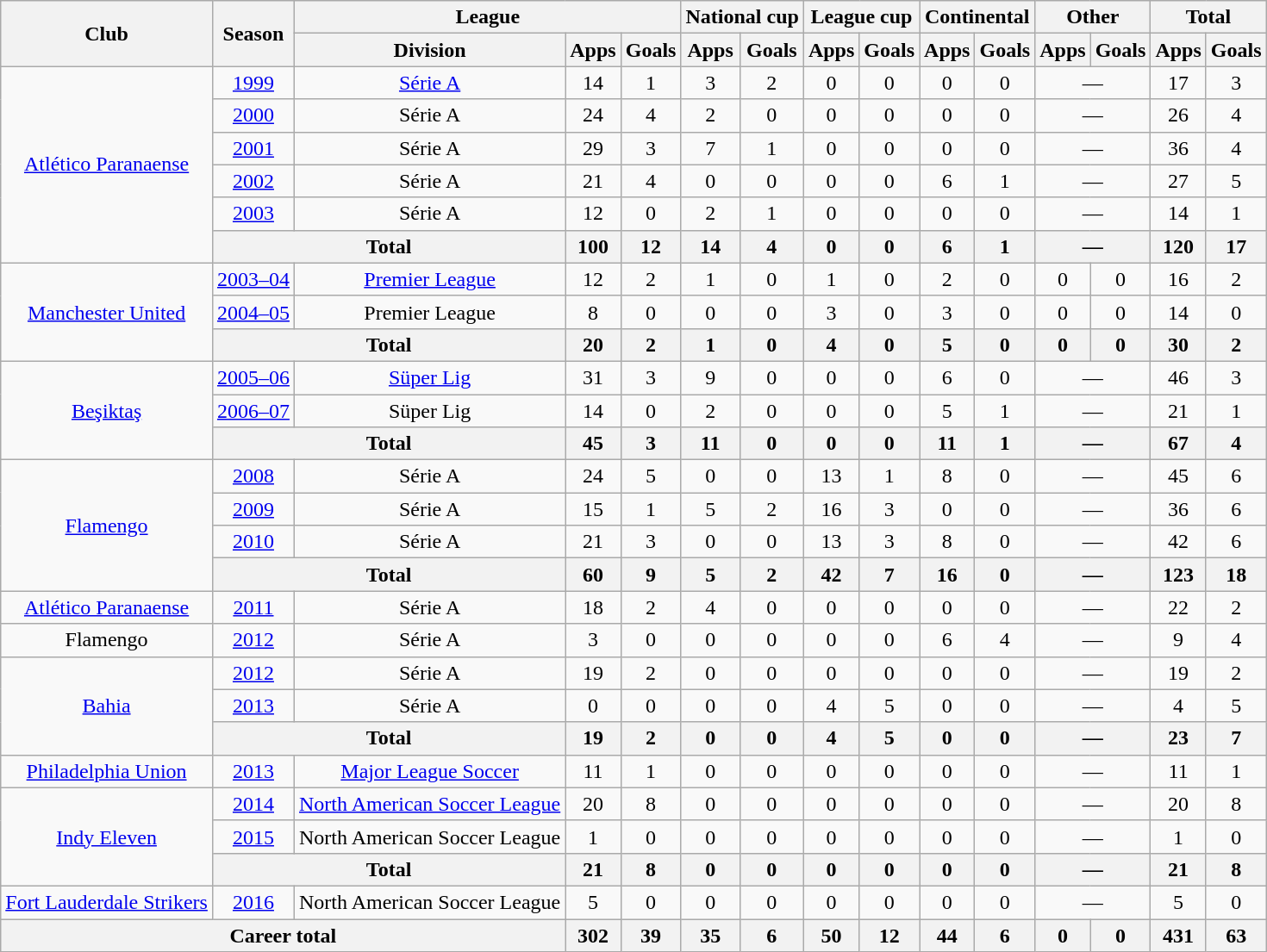<table class="wikitable" style="text-align:center">
<tr>
<th rowspan="2">Club</th>
<th rowspan="2">Season</th>
<th colspan="3">League</th>
<th colspan="2">National cup</th>
<th colspan="2">League cup</th>
<th colspan="2">Continental</th>
<th colspan="2">Other</th>
<th colspan="2">Total</th>
</tr>
<tr>
<th>Division</th>
<th>Apps</th>
<th>Goals</th>
<th>Apps</th>
<th>Goals</th>
<th>Apps</th>
<th>Goals</th>
<th>Apps</th>
<th>Goals</th>
<th>Apps</th>
<th>Goals</th>
<th>Apps</th>
<th>Goals</th>
</tr>
<tr>
<td rowspan="6"><a href='#'>Atlético Paranaense</a></td>
<td><a href='#'>1999</a></td>
<td><a href='#'>Série A</a></td>
<td>14</td>
<td>1</td>
<td>3</td>
<td>2</td>
<td>0</td>
<td>0</td>
<td>0</td>
<td>0</td>
<td colspan="2">—</td>
<td>17</td>
<td>3</td>
</tr>
<tr>
<td><a href='#'>2000</a></td>
<td>Série A</td>
<td>24</td>
<td>4</td>
<td>2</td>
<td>0</td>
<td>0</td>
<td>0</td>
<td>0</td>
<td>0</td>
<td colspan="2">—</td>
<td>26</td>
<td>4</td>
</tr>
<tr>
<td><a href='#'>2001</a></td>
<td>Série A</td>
<td>29</td>
<td>3</td>
<td>7</td>
<td>1</td>
<td>0</td>
<td>0</td>
<td>0</td>
<td>0</td>
<td colspan="2">—</td>
<td>36</td>
<td>4</td>
</tr>
<tr>
<td><a href='#'>2002</a></td>
<td>Série A</td>
<td>21</td>
<td>4</td>
<td>0</td>
<td>0</td>
<td>0</td>
<td>0</td>
<td>6</td>
<td>1</td>
<td colspan="2">—</td>
<td>27</td>
<td>5</td>
</tr>
<tr>
<td><a href='#'>2003</a></td>
<td>Série A</td>
<td>12</td>
<td>0</td>
<td>2</td>
<td>1</td>
<td>0</td>
<td>0</td>
<td>0</td>
<td>0</td>
<td colspan="2">—</td>
<td>14</td>
<td>1</td>
</tr>
<tr>
<th colspan="2">Total</th>
<th>100</th>
<th>12</th>
<th>14</th>
<th>4</th>
<th>0</th>
<th>0</th>
<th>6</th>
<th>1</th>
<th colspan="2">—</th>
<th>120</th>
<th>17</th>
</tr>
<tr>
<td rowspan="3"><a href='#'>Manchester United</a></td>
<td><a href='#'>2003–04</a></td>
<td><a href='#'>Premier League</a></td>
<td>12</td>
<td>2</td>
<td>1</td>
<td>0</td>
<td>1</td>
<td>0</td>
<td>2</td>
<td>0</td>
<td>0</td>
<td>0</td>
<td>16</td>
<td>2</td>
</tr>
<tr>
<td><a href='#'>2004–05</a></td>
<td>Premier League</td>
<td>8</td>
<td>0</td>
<td>0</td>
<td>0</td>
<td>3</td>
<td>0</td>
<td>3</td>
<td>0</td>
<td>0</td>
<td>0</td>
<td>14</td>
<td>0</td>
</tr>
<tr>
<th colspan="2">Total</th>
<th>20</th>
<th>2</th>
<th>1</th>
<th>0</th>
<th>4</th>
<th>0</th>
<th>5</th>
<th>0</th>
<th>0</th>
<th>0</th>
<th>30</th>
<th>2</th>
</tr>
<tr>
<td rowspan="3"><a href='#'>Beşiktaş</a></td>
<td><a href='#'>2005–06</a></td>
<td><a href='#'>Süper Lig</a></td>
<td>31</td>
<td>3</td>
<td>9</td>
<td>0</td>
<td>0</td>
<td>0</td>
<td>6</td>
<td>0</td>
<td colspan="2">—</td>
<td>46</td>
<td>3</td>
</tr>
<tr>
<td><a href='#'>2006–07</a></td>
<td>Süper Lig</td>
<td>14</td>
<td>0</td>
<td>2</td>
<td>0</td>
<td>0</td>
<td>0</td>
<td>5</td>
<td>1</td>
<td colspan="2">—</td>
<td>21</td>
<td>1</td>
</tr>
<tr>
<th colspan="2">Total</th>
<th>45</th>
<th>3</th>
<th>11</th>
<th>0</th>
<th>0</th>
<th>0</th>
<th>11</th>
<th>1</th>
<th colspan="2">—</th>
<th>67</th>
<th>4</th>
</tr>
<tr>
<td rowspan="4"><a href='#'>Flamengo</a></td>
<td><a href='#'>2008</a></td>
<td>Série A</td>
<td>24</td>
<td>5</td>
<td>0</td>
<td>0</td>
<td>13</td>
<td>1</td>
<td>8</td>
<td>0</td>
<td colspan="2">—</td>
<td>45</td>
<td>6</td>
</tr>
<tr>
<td><a href='#'>2009</a></td>
<td>Série A</td>
<td>15</td>
<td>1</td>
<td>5</td>
<td>2</td>
<td>16</td>
<td>3</td>
<td>0</td>
<td>0</td>
<td colspan="2">—</td>
<td>36</td>
<td>6</td>
</tr>
<tr>
<td><a href='#'>2010</a></td>
<td>Série A</td>
<td>21</td>
<td>3</td>
<td>0</td>
<td>0</td>
<td>13</td>
<td>3</td>
<td>8</td>
<td>0</td>
<td colspan="2">—</td>
<td>42</td>
<td>6</td>
</tr>
<tr>
<th colspan="2">Total</th>
<th>60</th>
<th>9</th>
<th>5</th>
<th>2</th>
<th>42</th>
<th>7</th>
<th>16</th>
<th>0</th>
<th colspan="2">—</th>
<th>123</th>
<th>18</th>
</tr>
<tr>
<td><a href='#'>Atlético Paranaense</a></td>
<td><a href='#'>2011</a></td>
<td>Série A</td>
<td>18</td>
<td>2</td>
<td>4</td>
<td>0</td>
<td>0</td>
<td>0</td>
<td>0</td>
<td>0</td>
<td colspan="2">—</td>
<td>22</td>
<td>2</td>
</tr>
<tr>
<td>Flamengo</td>
<td><a href='#'>2012</a></td>
<td>Série A</td>
<td>3</td>
<td>0</td>
<td>0</td>
<td>0</td>
<td>0</td>
<td>0</td>
<td>6</td>
<td>4</td>
<td colspan="2">—</td>
<td>9</td>
<td>4</td>
</tr>
<tr>
<td rowspan="3"><a href='#'>Bahia</a></td>
<td><a href='#'>2012</a></td>
<td>Série A</td>
<td>19</td>
<td>2</td>
<td>0</td>
<td>0</td>
<td>0</td>
<td>0</td>
<td>0</td>
<td>0</td>
<td colspan="2">—</td>
<td>19</td>
<td>2</td>
</tr>
<tr>
<td><a href='#'>2013</a></td>
<td>Série A</td>
<td>0</td>
<td>0</td>
<td>0</td>
<td>0</td>
<td>4</td>
<td>5</td>
<td>0</td>
<td>0</td>
<td colspan="2">—</td>
<td>4</td>
<td>5</td>
</tr>
<tr>
<th colspan="2">Total</th>
<th>19</th>
<th>2</th>
<th>0</th>
<th>0</th>
<th>4</th>
<th>5</th>
<th>0</th>
<th>0</th>
<th colspan="2">—</th>
<th>23</th>
<th>7</th>
</tr>
<tr>
<td><a href='#'>Philadelphia Union</a></td>
<td><a href='#'>2013</a></td>
<td><a href='#'>Major League Soccer</a></td>
<td>11</td>
<td>1</td>
<td>0</td>
<td>0</td>
<td>0</td>
<td>0</td>
<td>0</td>
<td>0</td>
<td colspan="2">—</td>
<td>11</td>
<td>1</td>
</tr>
<tr>
<td rowspan="3"><a href='#'>Indy Eleven</a></td>
<td><a href='#'>2014</a></td>
<td><a href='#'>North American Soccer League</a></td>
<td>20</td>
<td>8</td>
<td>0</td>
<td>0</td>
<td>0</td>
<td>0</td>
<td>0</td>
<td>0</td>
<td colspan="2">—</td>
<td>20</td>
<td>8</td>
</tr>
<tr>
<td><a href='#'>2015</a></td>
<td>North American Soccer League</td>
<td>1</td>
<td>0</td>
<td>0</td>
<td>0</td>
<td>0</td>
<td>0</td>
<td>0</td>
<td>0</td>
<td colspan="2">—</td>
<td>1</td>
<td>0</td>
</tr>
<tr>
<th colspan="2">Total</th>
<th>21</th>
<th>8</th>
<th>0</th>
<th>0</th>
<th>0</th>
<th>0</th>
<th>0</th>
<th>0</th>
<th colspan="2">—</th>
<th>21</th>
<th>8</th>
</tr>
<tr>
<td><a href='#'>Fort Lauderdale Strikers</a></td>
<td><a href='#'>2016</a></td>
<td>North American Soccer League</td>
<td>5</td>
<td>0</td>
<td>0</td>
<td>0</td>
<td>0</td>
<td>0</td>
<td>0</td>
<td>0</td>
<td colspan="2">—</td>
<td>5</td>
<td>0</td>
</tr>
<tr>
<th colspan="3">Career total</th>
<th>302</th>
<th>39</th>
<th>35</th>
<th>6</th>
<th>50</th>
<th>12</th>
<th>44</th>
<th>6</th>
<th>0</th>
<th>0</th>
<th>431</th>
<th>63</th>
</tr>
</table>
